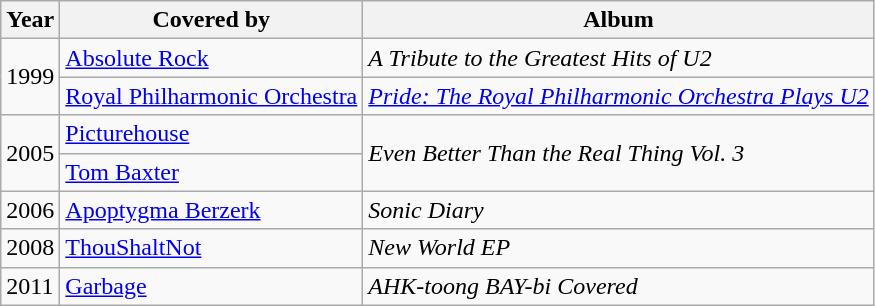<table class="wikitable">
<tr>
<th>Year</th>
<th>Covered by</th>
<th>Album</th>
</tr>
<tr>
<td rowspan="2">1999</td>
<td><a href='#'>Absolute Rock</a></td>
<td><em>A Tribute to the Greatest Hits of U2</em></td>
</tr>
<tr>
<td><a href='#'>Royal Philharmonic Orchestra</a></td>
<td><em><a href='#'>Pride: The Royal Philharmonic Orchestra Plays U2</a></em></td>
</tr>
<tr>
<td rowspan="2">2005</td>
<td><a href='#'>Picturehouse</a></td>
<td rowspan="2"><em>Even Better Than the Real Thing Vol. 3</em></td>
</tr>
<tr>
<td><a href='#'>Tom Baxter</a></td>
</tr>
<tr>
<td>2006</td>
<td><a href='#'>Apoptygma Berzerk</a></td>
<td><em>Sonic Diary</em></td>
</tr>
<tr>
<td>2008</td>
<td><a href='#'>ThouShaltNot</a></td>
<td><em>New World EP</em></td>
</tr>
<tr>
<td>2011</td>
<td><a href='#'>Garbage</a></td>
<td><em>AHK-toong BAY-bi Covered</em></td>
</tr>
</table>
